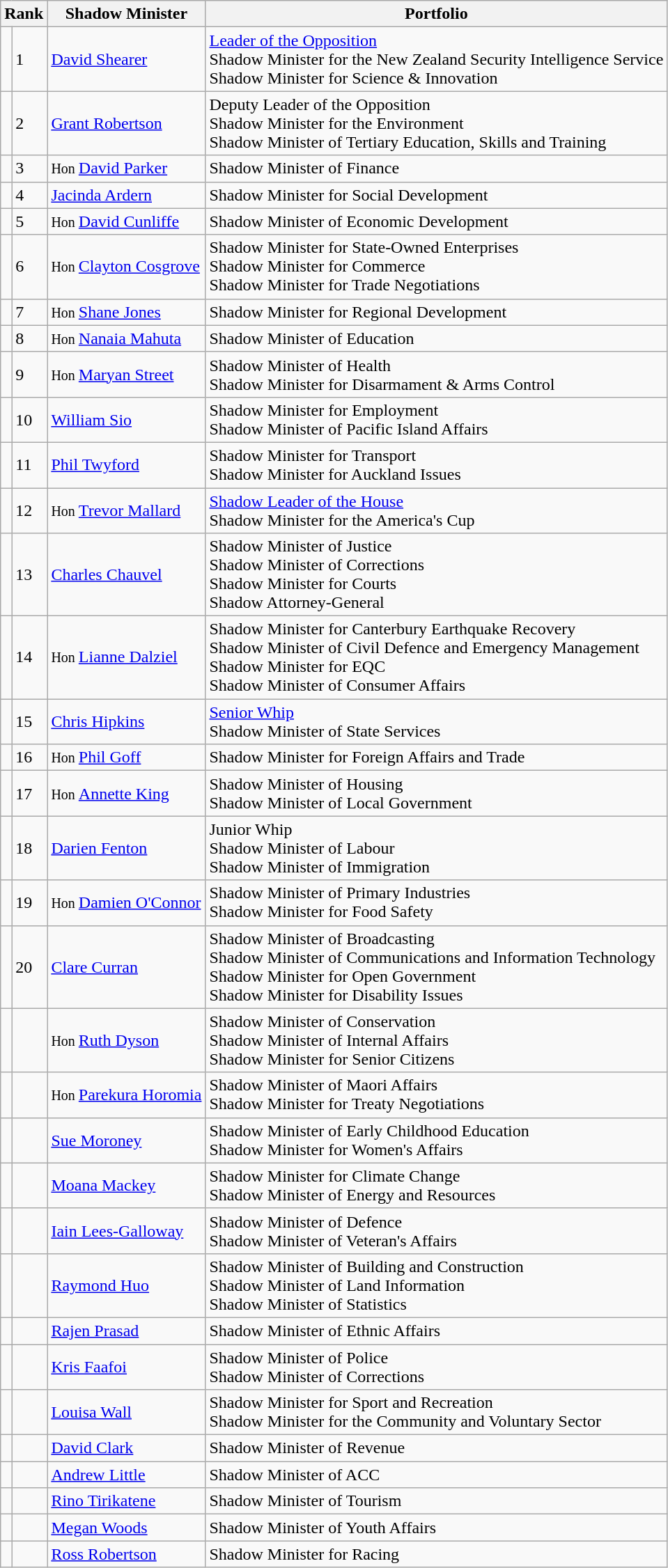<table class="wikitable">
<tr>
<th colspan="2">Rank</th>
<th>Shadow Minister</th>
<th>Portfolio</th>
</tr>
<tr>
<td bgcolor=></td>
<td>1</td>
<td><a href='#'>David Shearer</a></td>
<td><a href='#'>Leader of the Opposition</a><br>Shadow Minister for the New Zealand Security Intelligence Service<br>Shadow Minister for Science & Innovation</td>
</tr>
<tr>
<td bgcolor=></td>
<td>2</td>
<td><a href='#'>Grant Robertson</a></td>
<td>Deputy Leader of the Opposition<br>Shadow Minister for the Environment<br>Shadow Minister of Tertiary Education, Skills and Training</td>
</tr>
<tr>
<td bgcolor=></td>
<td>3</td>
<td><small>Hon </small><a href='#'>David Parker</a></td>
<td>Shadow Minister of Finance</td>
</tr>
<tr>
<td bgcolor=></td>
<td>4</td>
<td><a href='#'>Jacinda Ardern</a></td>
<td>Shadow Minister for Social Development</td>
</tr>
<tr>
<td bgcolor=></td>
<td>5</td>
<td><small>Hon </small><a href='#'>David Cunliffe</a></td>
<td>Shadow Minister of Economic Development</td>
</tr>
<tr>
<td bgcolor=></td>
<td>6</td>
<td><small>Hon </small><a href='#'>Clayton Cosgrove</a></td>
<td>Shadow Minister for State-Owned Enterprises<br>Shadow Minister for Commerce<br>Shadow Minister for Trade Negotiations</td>
</tr>
<tr>
<td bgcolor=></td>
<td>7</td>
<td><small>Hon </small><a href='#'>Shane Jones</a></td>
<td>Shadow Minister for Regional Development</td>
</tr>
<tr>
<td bgcolor=></td>
<td>8</td>
<td><small>Hon </small><a href='#'>Nanaia Mahuta</a></td>
<td>Shadow Minister of Education</td>
</tr>
<tr>
<td bgcolor=></td>
<td>9</td>
<td><small>Hon </small><a href='#'>Maryan Street</a></td>
<td>Shadow Minister of Health<br>Shadow Minister for Disarmament & Arms Control</td>
</tr>
<tr>
<td bgcolor=></td>
<td>10</td>
<td><a href='#'>William Sio</a></td>
<td>Shadow Minister for Employment<br>Shadow Minister of Pacific Island Affairs</td>
</tr>
<tr>
<td bgcolor=></td>
<td>11</td>
<td><a href='#'>Phil Twyford</a></td>
<td>Shadow Minister for Transport<br>Shadow Minister for Auckland Issues</td>
</tr>
<tr>
<td bgcolor=></td>
<td>12</td>
<td><small>Hon </small><a href='#'>Trevor Mallard</a></td>
<td><a href='#'>Shadow Leader of the House</a><br>Shadow Minister for the America's Cup</td>
</tr>
<tr>
<td bgcolor=></td>
<td>13</td>
<td><a href='#'>Charles Chauvel</a></td>
<td>Shadow Minister of Justice<br>Shadow Minister of Corrections<br>Shadow Minister for Courts<br>Shadow Attorney-General</td>
</tr>
<tr>
<td bgcolor=></td>
<td>14</td>
<td><small>Hon </small><a href='#'>Lianne Dalziel</a></td>
<td>Shadow Minister for Canterbury Earthquake Recovery<br>Shadow Minister of Civil Defence and Emergency Management<br>Shadow Minister for EQC<br>Shadow Minister of Consumer Affairs</td>
</tr>
<tr>
<td bgcolor=></td>
<td>15</td>
<td><a href='#'>Chris Hipkins</a></td>
<td><a href='#'>Senior Whip</a><br>Shadow Minister of State Services</td>
</tr>
<tr>
<td bgcolor=></td>
<td>16</td>
<td><small>Hon </small><a href='#'>Phil Goff</a></td>
<td>Shadow Minister for Foreign Affairs and Trade</td>
</tr>
<tr>
<td bgcolor=></td>
<td>17</td>
<td><small>Hon </small><a href='#'>Annette King</a></td>
<td>Shadow Minister of Housing<br>Shadow Minister of Local Government</td>
</tr>
<tr>
<td bgcolor=></td>
<td>18</td>
<td><a href='#'>Darien Fenton</a></td>
<td>Junior Whip<br>Shadow Minister of Labour<br>Shadow Minister of Immigration</td>
</tr>
<tr>
<td bgcolor=></td>
<td>19</td>
<td><small>Hon </small><a href='#'>Damien O'Connor</a></td>
<td>Shadow Minister of Primary Industries<br>Shadow Minister for Food Safety</td>
</tr>
<tr>
<td bgcolor=></td>
<td>20</td>
<td><a href='#'>Clare Curran</a></td>
<td>Shadow Minister of Broadcasting<br>Shadow Minister of Communications and Information Technology<br>Shadow Minister for Open Government<br>Shadow Minister for Disability Issues</td>
</tr>
<tr>
<td bgcolor=></td>
<td></td>
<td><small>Hon </small><a href='#'>Ruth Dyson</a></td>
<td>Shadow Minister of Conservation<br>Shadow Minister of Internal Affairs<br>Shadow Minister for Senior Citizens</td>
</tr>
<tr>
<td bgcolor=></td>
<td></td>
<td><small>Hon </small><a href='#'>Parekura Horomia</a></td>
<td>Shadow Minister of Maori Affairs<br>Shadow Minister for Treaty Negotiations</td>
</tr>
<tr>
<td bgcolor=></td>
<td></td>
<td><a href='#'>Sue Moroney</a></td>
<td>Shadow Minister of Early Childhood Education<br>Shadow Minister for Women's Affairs</td>
</tr>
<tr>
<td bgcolor=></td>
<td></td>
<td><a href='#'>Moana Mackey</a></td>
<td>Shadow Minister for Climate Change<br>Shadow Minister of Energy and Resources</td>
</tr>
<tr>
<td bgcolor=></td>
<td></td>
<td><a href='#'>Iain Lees-Galloway</a></td>
<td>Shadow Minister of Defence<br>Shadow Minister of Veteran's Affairs</td>
</tr>
<tr>
<td bgcolor=></td>
<td></td>
<td><a href='#'>Raymond Huo</a></td>
<td>Shadow Minister of Building and Construction<br>Shadow Minister of Land Information<br>Shadow Minister of Statistics</td>
</tr>
<tr>
<td bgcolor=></td>
<td></td>
<td><a href='#'>Rajen Prasad</a></td>
<td>Shadow Minister of Ethnic Affairs</td>
</tr>
<tr>
<td bgcolor=></td>
<td></td>
<td><a href='#'>Kris Faafoi</a></td>
<td>Shadow Minister of Police<br>Shadow Minister of Corrections</td>
</tr>
<tr>
<td bgcolor=></td>
<td></td>
<td><a href='#'>Louisa Wall</a></td>
<td>Shadow Minister for Sport and Recreation<br>Shadow Minister for the Community and Voluntary Sector</td>
</tr>
<tr>
<td bgcolor=></td>
<td></td>
<td><a href='#'>David Clark</a></td>
<td>Shadow Minister of Revenue</td>
</tr>
<tr>
<td bgcolor=></td>
<td></td>
<td><a href='#'>Andrew Little</a></td>
<td>Shadow Minister of ACC</td>
</tr>
<tr>
<td bgcolor=></td>
<td></td>
<td><a href='#'>Rino Tirikatene</a></td>
<td>Shadow Minister of Tourism</td>
</tr>
<tr>
<td bgcolor=></td>
<td></td>
<td><a href='#'>Megan Woods</a></td>
<td>Shadow Minister of Youth Affairs</td>
</tr>
<tr>
<td bgcolor=></td>
<td></td>
<td><a href='#'>Ross Robertson</a></td>
<td>Shadow Minister for Racing</td>
</tr>
</table>
